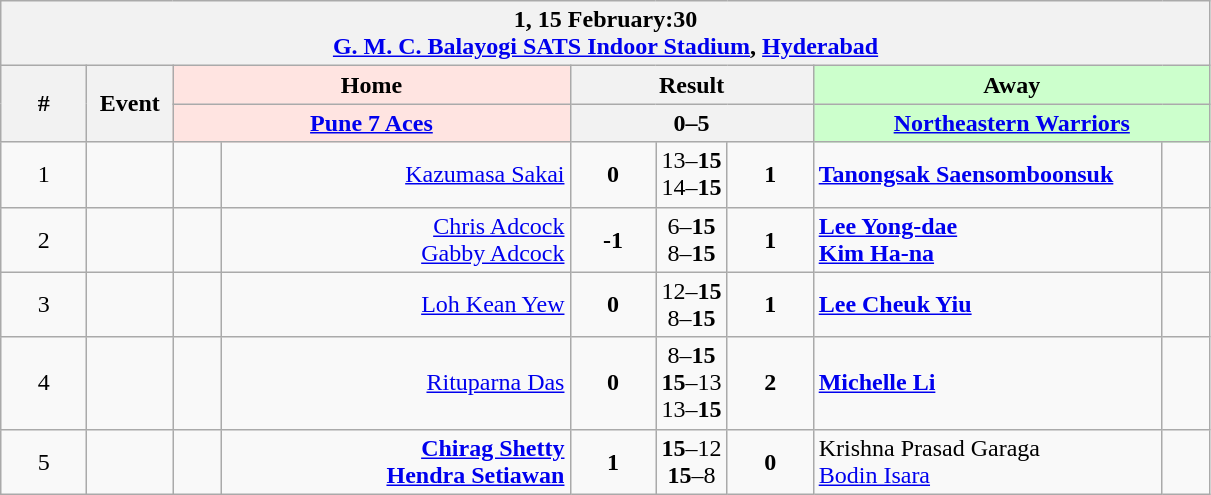<table class="wikitable">
<tr>
<th colspan="9">1, 15 February:30<br><a href='#'>G. M. C. Balayogi SATS Indoor Stadium</a>, <a href='#'>Hyderabad</a></th>
</tr>
<tr>
<th rowspan="2" width="50">#</th>
<th rowspan="2" width="50">Event</th>
<th colspan="2" width="250" style="background-color:#ffe4e1">Home</th>
<th colspan="3" width="150">Result</th>
<th colspan="2" width="250" style="background-color:#ccffcc">Away</th>
</tr>
<tr>
<th colspan="2" style="background-color:#ffe4e1"><a href='#'>Pune 7 Aces</a></th>
<th colspan="3">0–5</th>
<th colspan="2" style="background-color:#ccffcc"><a href='#'>Northeastern Warriors</a></th>
</tr>
<tr>
<td align="center">1</td>
<td align="center"></td>
<td align="center" width="25"></td>
<td align="right" width="225"><a href='#'>Kazumasa Sakai</a> </td>
<td align="center" width="50"><strong>0</strong></td>
<td align="center">13–<strong>15</strong><br>14–<strong>15</strong></td>
<td align="center" width="50"><strong>1</strong></td>
<td align="left" width="225"><strong> <a href='#'>Tanongsak Saensomboonsuk</a></strong></td>
<td align="center" width="25"></td>
</tr>
<tr>
<td align="center">2</td>
<td align="center"></td>
<td align="center"></td>
<td align="right"><a href='#'>Chris Adcock</a> <br><a href='#'>Gabby Adcock</a> </td>
<td align="center"><strong>-1</strong></td>
<td align="center">6–<strong>15</strong><br>8–<strong>15</strong></td>
<td align="center"><strong>1</strong></td>
<td align="left"><strong> <a href='#'>Lee Yong-dae</a><br> <a href='#'>Kim Ha-na</a></strong></td>
<td align="center"></td>
</tr>
<tr>
<td align="center">3</td>
<td align="center"></td>
<td align="center"></td>
<td align="right"><a href='#'>Loh Kean Yew</a> </td>
<td align="center"><strong>0</strong></td>
<td align="center">12–<strong>15</strong><br>8–<strong>15</strong></td>
<td align="center"><strong>1</strong></td>
<td align="left"><strong> <a href='#'>Lee Cheuk Yiu</a></strong></td>
<td align="center"></td>
</tr>
<tr>
<td align="center">4</td>
<td align="center"></td>
<td align="center"></td>
<td align="right"><a href='#'>Rituparna Das</a> </td>
<td align="center"><strong>0</strong></td>
<td align="center">8–<strong>15</strong><br><strong>15</strong>–13<br>13–<strong>15</strong></td>
<td align="center"><strong>2</strong></td>
<td align="left"> <strong><a href='#'>Michelle Li</a></strong></td>
<td align="center"></td>
</tr>
<tr>
<td align="center">5</td>
<td align="center"></td>
<td align="center"></td>
<td align="right"><strong><a href='#'>Chirag Shetty</a> <br><a href='#'>Hendra Setiawan</a> </strong></td>
<td align="center"><strong>1</strong></td>
<td align="center"><strong>15</strong>–12<br><strong>15</strong>–8</td>
<td align="center"><strong>0</strong></td>
<td align="left"> Krishna Prasad Garaga<br> <a href='#'>Bodin Isara</a></td>
<td align="center"></td>
</tr>
</table>
